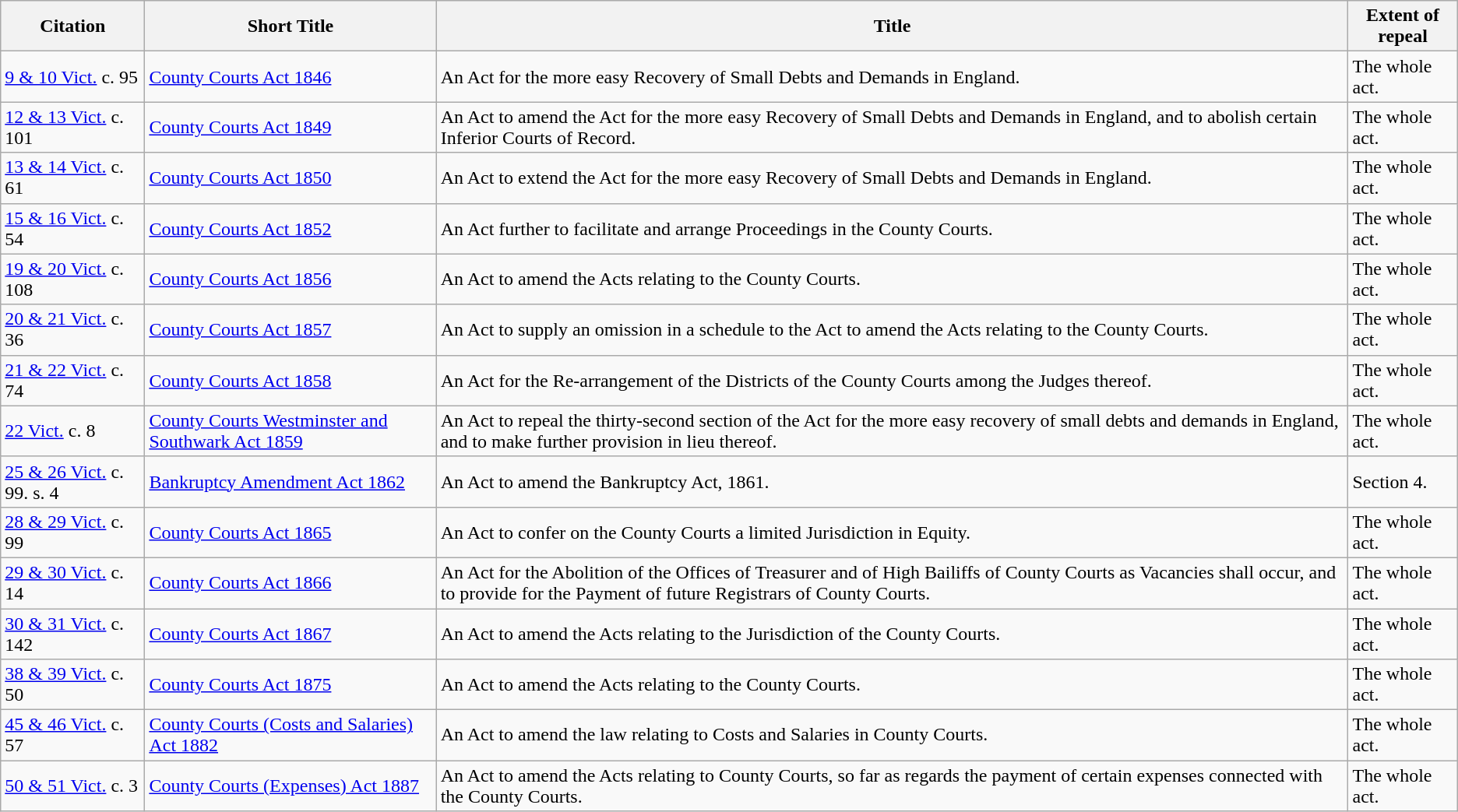<table class="wikitable">
<tr>
<th>Citation</th>
<th>Short Title</th>
<th>Title</th>
<th>Extent of repeal</th>
</tr>
<tr>
<td><a href='#'>9 & 10 Vict.</a> c. 95</td>
<td><a href='#'>County Courts Act 1846</a></td>
<td>An Act for the more easy Recovery of Small Debts and Demands in England.</td>
<td>The whole act.</td>
</tr>
<tr>
<td><a href='#'>12 & 13 Vict.</a> c. 101</td>
<td><a href='#'>County Courts Act 1849</a></td>
<td>An Act to amend the Act for the more easy Recovery of Small Debts and Demands in England, and to abolish certain Inferior Courts of Record.</td>
<td>The whole act.</td>
</tr>
<tr>
<td><a href='#'>13 & 14 Vict.</a> c. 61</td>
<td><a href='#'>County Courts Act 1850</a></td>
<td>An Act to extend the Act for the more easy Recovery of Small Debts and Demands in England.</td>
<td>The whole act.</td>
</tr>
<tr>
<td><a href='#'>15 & 16 Vict.</a> c. 54</td>
<td><a href='#'>County Courts Act 1852</a></td>
<td>An Act further to facilitate and arrange Proceedings in the County Courts.</td>
<td>The whole act.</td>
</tr>
<tr>
<td><a href='#'>19 & 20 Vict.</a> c. 108</td>
<td><a href='#'>County Courts Act 1856</a></td>
<td>An Act to amend the Acts relating to the County Courts.</td>
<td>The whole act.</td>
</tr>
<tr>
<td><a href='#'>20 & 21 Vict.</a> c. 36</td>
<td><a href='#'>County Courts Act 1857</a></td>
<td>An Act to supply an omission in a schedule to the Act to amend the Acts relating to the County Courts.</td>
<td>The whole act.</td>
</tr>
<tr>
<td><a href='#'>21 & 22 Vict.</a> c. 74</td>
<td><a href='#'>County Courts Act 1858</a></td>
<td>An Act for the Re-arrangement of the Districts of the County Courts among the Judges thereof.</td>
<td>The whole act.</td>
</tr>
<tr>
<td><a href='#'>22 Vict.</a> c. 8</td>
<td><a href='#'>County Courts Westminster and Southwark Act 1859</a></td>
<td>An Act to repeal the thirty-second section of the Act for the more easy recovery of small debts and demands in England, and to make further provision in lieu thereof.</td>
<td>The whole act.</td>
</tr>
<tr>
<td><a href='#'>25 & 26 Vict.</a> c. 99. s. 4</td>
<td><a href='#'>Bankruptcy Amendment Act 1862</a></td>
<td>An Act to amend the Bankruptcy Act, 1861.</td>
<td>Section 4.</td>
</tr>
<tr>
<td><a href='#'>28 & 29 Vict.</a> c. 99</td>
<td><a href='#'>County Courts Act 1865</a></td>
<td>An Act to confer on the County Courts a limited Jurisdiction in Equity.</td>
<td>The whole act.</td>
</tr>
<tr>
<td><a href='#'>29 & 30 Vict.</a> c. 14</td>
<td><a href='#'>County Courts Act 1866</a></td>
<td>An Act for the Abolition of the Offices of Treasurer and of High Bailiffs of County Courts as Vacancies shall occur, and to provide for the Payment of future Registrars of County Courts.</td>
<td>The whole act.</td>
</tr>
<tr>
<td><a href='#'>30 & 31 Vict.</a> c. 142</td>
<td><a href='#'>County Courts Act 1867</a></td>
<td>An Act to amend the Acts relating to the Jurisdiction of the County Courts.</td>
<td>The whole act.</td>
</tr>
<tr>
<td><a href='#'>38 & 39 Vict.</a> c. 50</td>
<td><a href='#'>County Courts Act 1875</a></td>
<td>An Act to amend the Acts relating to the County Courts.</td>
<td>The whole act.</td>
</tr>
<tr>
<td><a href='#'>45 & 46 Vict.</a> c. 57</td>
<td><a href='#'>County Courts (Costs and Salaries) Act 1882</a></td>
<td>An Act to amend the law relating to Costs and Salaries in County Courts.</td>
<td>The whole act.</td>
</tr>
<tr>
<td><a href='#'>50 & 51 Vict.</a> c. 3</td>
<td><a href='#'>County Courts (Expenses) Act 1887</a></td>
<td>An Act to amend the Acts relating to County Courts, so far as regards the payment of certain expenses connected with the County Courts.</td>
<td>The whole act.</td>
</tr>
</table>
